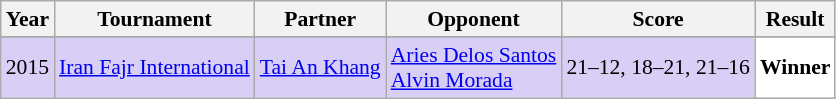<table class="sortable wikitable" style="font-size: 90%;">
<tr>
<th>Year</th>
<th>Tournament</th>
<th>Partner</th>
<th>Opponent</th>
<th>Score</th>
<th>Result</th>
</tr>
<tr>
</tr>
<tr style="background:#D8CEF6">
<td align="center">2015</td>
<td align="left"><a href='#'>Iran Fajr International</a></td>
<td align="left"> <a href='#'>Tai An Khang</a></td>
<td align="left"> <a href='#'>Aries Delos Santos</a> <br>  <a href='#'>Alvin Morada</a></td>
<td align="left">21–12, 18–21, 21–16</td>
<td style="text-align:left; background:white"> <strong>Winner</strong></td>
</tr>
</table>
